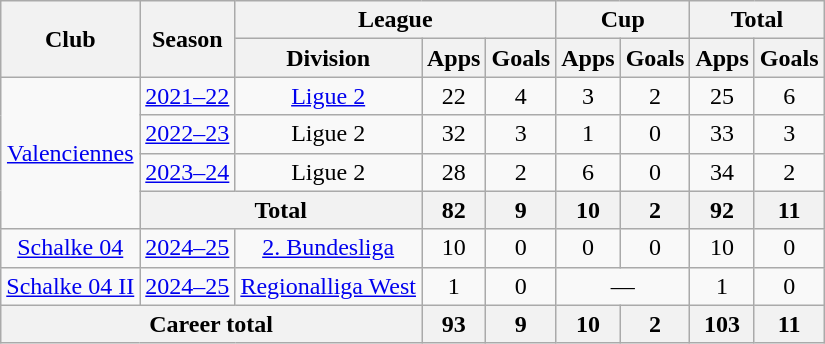<table class="wikitable nowrap" style="text-align:center">
<tr>
<th rowspan="2">Club</th>
<th rowspan="2">Season</th>
<th colspan="3">League</th>
<th colspan="2">Cup</th>
<th colspan="2">Total</th>
</tr>
<tr>
<th>Division</th>
<th>Apps</th>
<th>Goals</th>
<th>Apps</th>
<th>Goals</th>
<th>Apps</th>
<th>Goals</th>
</tr>
<tr>
<td rowspan=4><a href='#'>Valenciennes</a></td>
<td><a href='#'>2021–22</a></td>
<td><a href='#'>Ligue 2</a></td>
<td>22</td>
<td>4</td>
<td>3</td>
<td>2</td>
<td>25</td>
<td>6</td>
</tr>
<tr>
<td><a href='#'>2022–23</a></td>
<td>Ligue 2</td>
<td>32</td>
<td>3</td>
<td>1</td>
<td>0</td>
<td>33</td>
<td>3</td>
</tr>
<tr>
<td><a href='#'>2023–24</a></td>
<td>Ligue 2</td>
<td>28</td>
<td>2</td>
<td>6</td>
<td>0</td>
<td>34</td>
<td>2</td>
</tr>
<tr>
<th colspan="2">Total</th>
<th>82</th>
<th>9</th>
<th>10</th>
<th>2</th>
<th>92</th>
<th>11</th>
</tr>
<tr>
<td><a href='#'>Schalke 04</a></td>
<td><a href='#'>2024–25</a></td>
<td><a href='#'>2. Bundesliga</a></td>
<td>10</td>
<td>0</td>
<td>0</td>
<td>0</td>
<td>10</td>
<td>0</td>
</tr>
<tr>
<td><a href='#'>Schalke 04 II</a></td>
<td><a href='#'>2024–25</a></td>
<td><a href='#'>Regionalliga West</a></td>
<td>1</td>
<td>0</td>
<td colspan="2">—</td>
<td>1</td>
<td>0</td>
</tr>
<tr>
<th colspan="3">Career total</th>
<th>93</th>
<th>9</th>
<th>10</th>
<th>2</th>
<th>103</th>
<th>11</th>
</tr>
</table>
